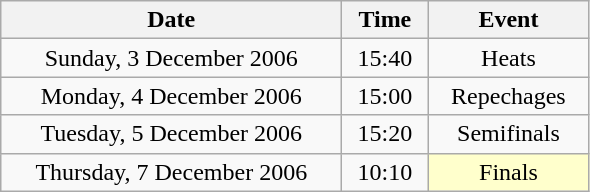<table class = "wikitable" style="text-align:center;">
<tr>
<th width=220>Date</th>
<th width=50>Time</th>
<th width=100>Event</th>
</tr>
<tr>
<td>Sunday, 3 December 2006</td>
<td>15:40</td>
<td>Heats</td>
</tr>
<tr>
<td>Monday, 4 December 2006</td>
<td>15:00</td>
<td>Repechages</td>
</tr>
<tr>
<td>Tuesday, 5 December 2006</td>
<td>15:20</td>
<td>Semifinals</td>
</tr>
<tr>
<td>Thursday, 7 December 2006</td>
<td>10:10</td>
<td bgcolor=ffffcc>Finals</td>
</tr>
</table>
